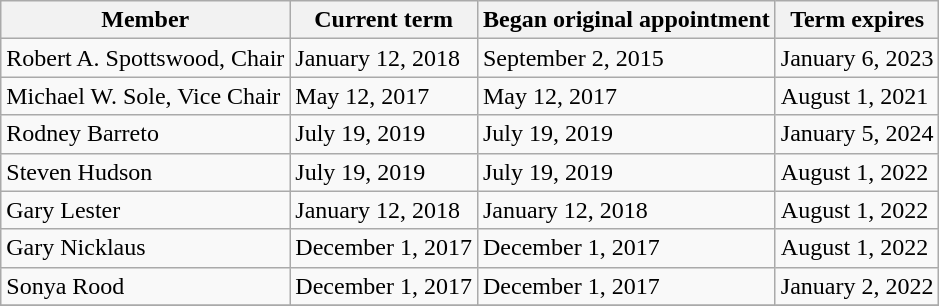<table class="wikitable">
<tr>
<th>Member</th>
<th>Current term</th>
<th>Began original appointment</th>
<th>Term expires</th>
</tr>
<tr>
<td>Robert A. Spottswood, Chair</td>
<td>January 12, 2018</td>
<td>September 2, 2015</td>
<td>January 6, 2023</td>
</tr>
<tr>
<td>Michael W. Sole, Vice Chair</td>
<td>May 12, 2017</td>
<td>May 12, 2017</td>
<td>August 1, 2021</td>
</tr>
<tr>
<td>Rodney Barreto</td>
<td>July 19, 2019</td>
<td>July 19, 2019</td>
<td>January 5, 2024</td>
</tr>
<tr>
<td>Steven Hudson</td>
<td>July 19, 2019</td>
<td>July 19, 2019</td>
<td>August 1, 2022</td>
</tr>
<tr>
<td>Gary Lester</td>
<td>January 12, 2018</td>
<td>January 12, 2018</td>
<td>August 1, 2022</td>
</tr>
<tr>
<td>Gary Nicklaus</td>
<td>December 1, 2017</td>
<td>December 1, 2017</td>
<td>August 1, 2022</td>
</tr>
<tr>
<td>Sonya Rood</td>
<td>December 1, 2017</td>
<td>December 1, 2017</td>
<td>January 2, 2022</td>
</tr>
<tr>
</tr>
</table>
